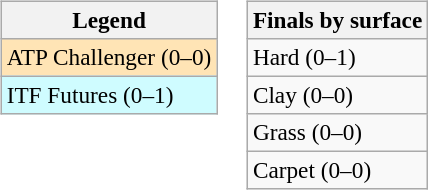<table>
<tr valign=top>
<td><br><table class=wikitable style=font-size:97%>
<tr>
<th>Legend</th>
</tr>
<tr bgcolor=moccasin>
<td>ATP Challenger (0–0)</td>
</tr>
<tr bgcolor=cffcff>
<td>ITF Futures (0–1)</td>
</tr>
</table>
</td>
<td><br><table class=wikitable style=font-size:97%>
<tr>
<th>Finals by surface</th>
</tr>
<tr>
<td>Hard (0–1)</td>
</tr>
<tr>
<td>Clay (0–0)</td>
</tr>
<tr>
<td>Grass (0–0)</td>
</tr>
<tr>
<td>Carpet (0–0)</td>
</tr>
</table>
</td>
</tr>
</table>
